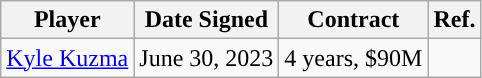<table class="wikitable sortable sortable" style="text-align: center">
<tr>
<th>Player</th>
<th>Date Signed</th>
<th>Contract</th>
<th>Ref.</th>
</tr>
<tr>
<td><a href='#'>Kyle Kuzma</a></td>
<td>June 30, 2023</td>
<td>4 years, $90M</td>
<td></td>
</tr>
</table>
